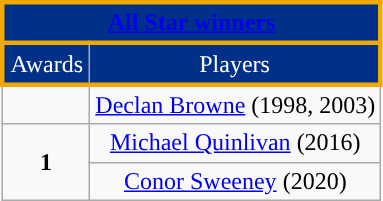<table class="wikitable" width="%">
<tr style="text-align:center;background:#003087; color:white; border:3px solid #F2A901">
<td colspan="2"><a href='#'><span><strong>All Star winners</strong></span></a></td>
</tr>
<tr style="text-align:center;background:#003087; color:white; border:3px solid #F2A901">
<td width="50px">Awards</td>
<td>Players</td>
</tr>
<tr>
<td></td>
<td style="text-align:center;"><a href='#'>Declan Browne</a> (1998, 2003)</td>
</tr>
<tr>
<td rowspan="2" style="text-align:center;"><strong>1</strong></td>
<td style="text-align:center;"><a href='#'>Michael Quinlivan</a> (2016)</td>
</tr>
<tr>
<td style="text-align:center;"><a href='#'>Conor Sweeney</a> (2020)</td>
</tr>
</table>
